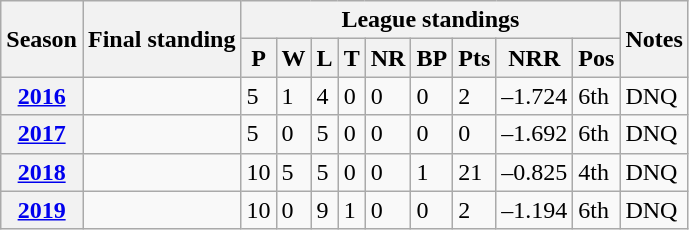<table class="wikitable sortable">
<tr>
<th scope="col" rowspan="2">Season</th>
<th scope="col" rowspan="2">Final standing</th>
<th scope="col" colspan="9">League standings</th>
<th scope="col" rowspan="2">Notes</th>
</tr>
<tr>
<th scope="col">P</th>
<th scope="col">W</th>
<th scope="col">L</th>
<th scope="col">T</th>
<th scope="col">NR</th>
<th scope="col">BP</th>
<th scope="col">Pts</th>
<th scope="col">NRR</th>
<th scope="col">Pos</th>
</tr>
<tr>
<th scope="row"><a href='#'>2016</a></th>
<td></td>
<td>5</td>
<td>1</td>
<td>4</td>
<td>0</td>
<td>0</td>
<td>0</td>
<td>2</td>
<td>–1.724</td>
<td>6th</td>
<td>DNQ</td>
</tr>
<tr>
<th scope="row"><a href='#'>2017</a></th>
<td></td>
<td>5</td>
<td>0</td>
<td>5</td>
<td>0</td>
<td>0</td>
<td>0</td>
<td>0</td>
<td>–1.692</td>
<td>6th</td>
<td>DNQ</td>
</tr>
<tr>
<th scope="row"><a href='#'>2018</a></th>
<td></td>
<td>10</td>
<td>5</td>
<td>5</td>
<td>0</td>
<td>0</td>
<td>1</td>
<td>21</td>
<td>–0.825</td>
<td>4th</td>
<td>DNQ</td>
</tr>
<tr>
<th scope="row"><a href='#'>2019</a></th>
<td></td>
<td>10</td>
<td>0</td>
<td>9</td>
<td>1</td>
<td>0</td>
<td>0</td>
<td>2</td>
<td>–1.194</td>
<td>6th</td>
<td>DNQ</td>
</tr>
</table>
